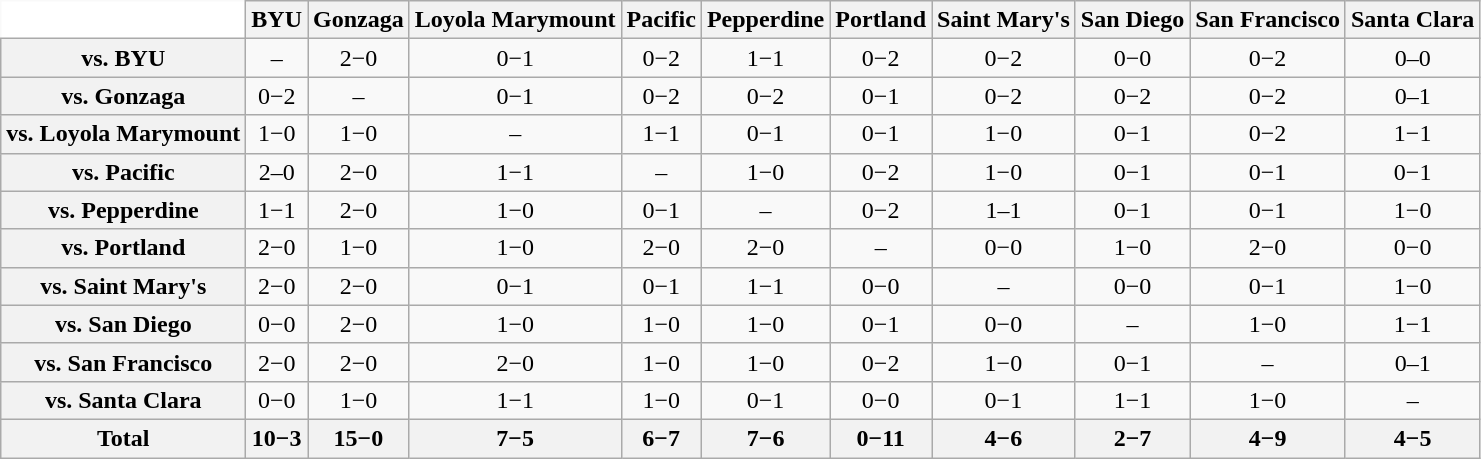<table class="wikitable" style="white-space:nowrap;font-size:100%;">
<tr>
<th colspan="1" style="background:white; border-top-style:hidden; border-left-style:hidden;" width="75"> </th>
<th style=>BYU</th>
<th style=>Gonzaga</th>
<th style=>Loyola Marymount</th>
<th style=>Pacific</th>
<th style=>Pepperdine</th>
<th style=>Portland</th>
<th style=>Saint Mary's</th>
<th style=>San Diego</th>
<th style=>San Francisco</th>
<th style=>Santa Clara</th>
</tr>
<tr style="text-align:center;">
<th>vs. BYU</th>
<td>–</td>
<td>2−0</td>
<td>0−1</td>
<td>0−2</td>
<td>1−1</td>
<td>0−2</td>
<td>0−2</td>
<td>0−0</td>
<td>0−2</td>
<td>0–0</td>
</tr>
<tr style="text-align:center;">
<th>vs. Gonzaga</th>
<td>0−2</td>
<td>–</td>
<td>0−1</td>
<td>0−2</td>
<td>0−2</td>
<td>0−1</td>
<td>0−2</td>
<td>0−2</td>
<td>0−2</td>
<td>0–1</td>
</tr>
<tr style="text-align:center;">
<th>vs. Loyola Marymount</th>
<td>1−0</td>
<td>1−0</td>
<td>–</td>
<td>1−1</td>
<td>0−1</td>
<td>0−1</td>
<td>1−0</td>
<td>0−1</td>
<td>0−2</td>
<td>1−1</td>
</tr>
<tr style="text-align:center;">
<th>vs. Pacific</th>
<td>2–0</td>
<td>2−0</td>
<td>1−1</td>
<td>–</td>
<td>1−0</td>
<td>0−2</td>
<td>1−0</td>
<td>0−1</td>
<td>0−1</td>
<td>0−1</td>
</tr>
<tr style="text-align:center;">
<th>vs. Pepperdine</th>
<td>1−1</td>
<td>2−0</td>
<td>1−0</td>
<td>0−1</td>
<td>–</td>
<td>0−2</td>
<td>1–1</td>
<td>0−1</td>
<td>0−1</td>
<td>1−0</td>
</tr>
<tr style="text-align:center;">
<th>vs. Portland</th>
<td>2−0</td>
<td>1−0</td>
<td>1−0</td>
<td>2−0</td>
<td>2−0</td>
<td>–</td>
<td>0−0</td>
<td>1−0</td>
<td>2−0</td>
<td>0−0</td>
</tr>
<tr style="text-align:center;">
<th>vs. Saint Mary's</th>
<td>2−0</td>
<td>2−0</td>
<td>0−1</td>
<td>0−1</td>
<td>1−1</td>
<td>0−0</td>
<td>–</td>
<td>0−0</td>
<td>0−1</td>
<td>1−0</td>
</tr>
<tr style="text-align:center;">
<th>vs. San Diego</th>
<td>0−0</td>
<td>2−0</td>
<td>1−0</td>
<td>1−0</td>
<td>1−0</td>
<td>0−1</td>
<td>0−0</td>
<td>–</td>
<td>1−0</td>
<td>1−1</td>
</tr>
<tr style="text-align:center;">
<th>vs. San Francisco</th>
<td>2−0</td>
<td>2−0</td>
<td>2−0</td>
<td>1−0</td>
<td>1−0</td>
<td>0−2</td>
<td>1−0</td>
<td>0−1</td>
<td>–</td>
<td>0–1</td>
</tr>
<tr style="text-align:center;">
<th>vs. Santa Clara</th>
<td>0−0</td>
<td>1−0</td>
<td>1−1</td>
<td>1−0</td>
<td>0−1</td>
<td>0−0</td>
<td>0−1</td>
<td>1−1</td>
<td>1−0</td>
<td>–</td>
</tr>
<tr style="text-align:center;">
<th>Total</th>
<th>10−3</th>
<th>15−0</th>
<th>7−5</th>
<th>6−7</th>
<th>7−6</th>
<th>0−11</th>
<th>4−6</th>
<th>2−7</th>
<th>4−9</th>
<th>4−5</th>
</tr>
</table>
